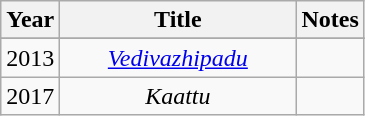<table class="wikitable" style="text-align:center;font-size:100%;">
<tr>
<th>Year</th>
<th width=150>Title</th>
<th>Notes</th>
</tr>
<tr align="center">
</tr>
<tr>
<td>2013</td>
<td><em><a href='#'>Vedivazhipadu</a></em></td>
<td></td>
</tr>
<tr>
<td>2017</td>
<td><em>Kaattu</em></td>
<td></td>
</tr>
</table>
